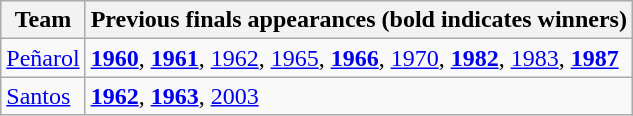<table class="wikitable">
<tr>
<th>Team</th>
<th>Previous finals appearances (bold indicates winners)</th>
</tr>
<tr>
<td> <a href='#'>Peñarol</a></td>
<td><strong><a href='#'>1960</a></strong>, <strong><a href='#'>1961</a></strong>, <a href='#'>1962</a>, <a href='#'>1965</a>, <strong><a href='#'>1966</a></strong>, <a href='#'>1970</a>, <strong><a href='#'>1982</a></strong>, <a href='#'>1983</a>, <strong><a href='#'>1987</a></strong></td>
</tr>
<tr>
<td> <a href='#'>Santos</a></td>
<td><strong><a href='#'>1962</a></strong>, <strong><a href='#'>1963</a></strong>, <a href='#'>2003</a></td>
</tr>
</table>
